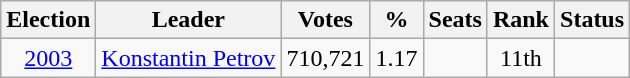<table class=wikitable style=text-align:center>
<tr>
<th>Election</th>
<th>Leader</th>
<th>Votes</th>
<th>%</th>
<th>Seats</th>
<th>Rank</th>
<th>Status</th>
</tr>
<tr>
<td><a href='#'>2003</a></td>
<td><a href='#'>Konstantin Petrov</a></td>
<td>710,721</td>
<td>1.17</td>
<td></td>
<td>11th</td>
<td></td>
</tr>
</table>
